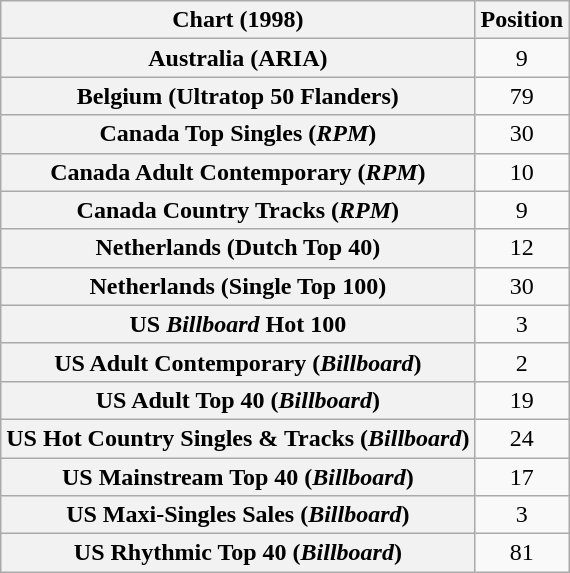<table class="wikitable sortable plainrowheaders" style="text-align:center">
<tr>
<th scope="col">Chart (1998)</th>
<th scope="col">Position</th>
</tr>
<tr>
<th scope="row">Australia (ARIA)</th>
<td>9</td>
</tr>
<tr>
<th scope="row">Belgium (Ultratop 50 Flanders)</th>
<td>79</td>
</tr>
<tr>
<th scope="row">Canada Top Singles (<em>RPM</em>)</th>
<td>30</td>
</tr>
<tr>
<th scope="row">Canada Adult Contemporary (<em>RPM</em>)</th>
<td>10</td>
</tr>
<tr>
<th scope="row">Canada Country Tracks (<em>RPM</em>)</th>
<td>9</td>
</tr>
<tr>
<th scope="row">Netherlands (Dutch Top 40)</th>
<td>12</td>
</tr>
<tr>
<th scope="row">Netherlands (Single Top 100)</th>
<td>30</td>
</tr>
<tr>
<th scope="row">US <em>Billboard</em> Hot 100</th>
<td>3</td>
</tr>
<tr>
<th scope="row">US Adult Contemporary (<em>Billboard</em>)</th>
<td>2</td>
</tr>
<tr>
<th scope="row">US Adult Top 40 (<em>Billboard</em>)</th>
<td>19</td>
</tr>
<tr>
<th scope="row">US Hot Country Singles & Tracks (<em>Billboard</em>)</th>
<td>24</td>
</tr>
<tr>
<th scope="row">US Mainstream Top 40 (<em>Billboard</em>)</th>
<td>17</td>
</tr>
<tr>
<th scope="row">US Maxi-Singles Sales (<em>Billboard</em>)</th>
<td>3</td>
</tr>
<tr>
<th scope="row">US Rhythmic Top 40 (<em>Billboard</em>)</th>
<td>81</td>
</tr>
</table>
